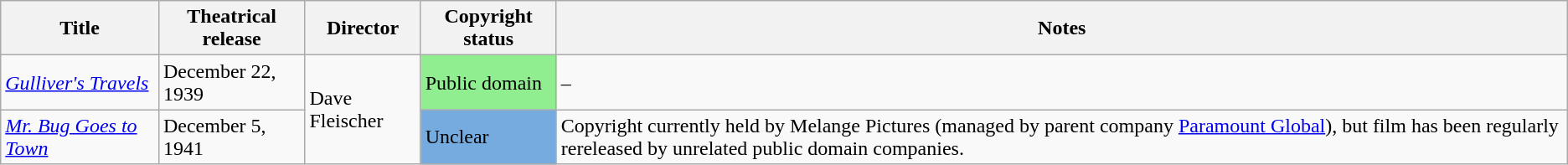<table class="wikitable">
<tr>
<th>Title</th>
<th>Theatrical release</th>
<th>Director</th>
<th>Copyright status</th>
<th>Notes</th>
</tr>
<tr>
<td><em><a href='#'>Gulliver's Travels</a></em></td>
<td>December 22, 1939</td>
<td rowspan="2">Dave Fleischer</td>
<td style="background: #90EE90;">Public domain</td>
<td>–</td>
</tr>
<tr>
<td><em><a href='#'>Mr. Bug Goes to Town</a></em></td>
<td>December 5, 1941</td>
<td style="background: #76ABDF;">Unclear</td>
<td>Copyright currently held by Melange Pictures (managed by parent company <a href='#'>Paramount Global</a>), but film has been regularly rereleased by unrelated public domain companies.</td>
</tr>
</table>
